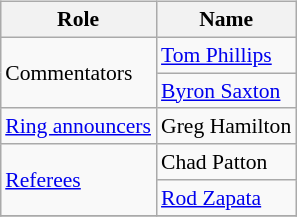<table class=wikitable style="font-size:90%; margin: 0.5em 0 0.5em 1em; float: right; clear: right;">
<tr>
<th>Role</th>
<th>Name</th>
</tr>
<tr>
<td rowspan=2>Commentators</td>
<td><a href='#'>Tom Phillips</a></td>
</tr>
<tr>
<td><a href='#'>Byron Saxton</a></td>
</tr>
<tr>
<td rowspan=1><a href='#'>Ring announcers</a></td>
<td>Greg Hamilton</td>
</tr>
<tr>
<td rowspan=2><a href='#'>Referees</a></td>
<td>Chad Patton</td>
</tr>
<tr>
<td><a href='#'>Rod Zapata</a></td>
</tr>
<tr>
</tr>
</table>
